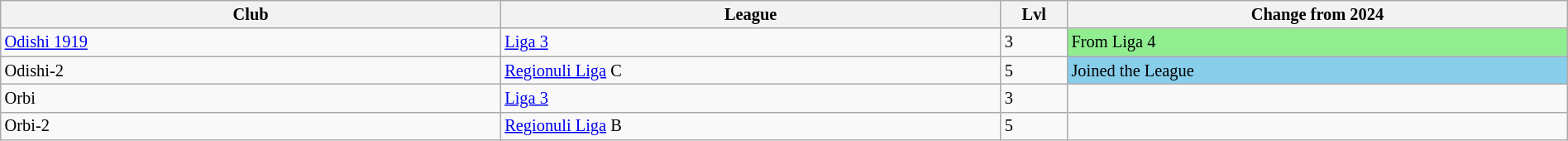<table class="wikitable sortable" width=100% style="font-size:85%">
<tr>
<th width=10%>Club</th>
<th width=10%>League</th>
<th width=1%>Lvl</th>
<th width=10%>Change from 2024</th>
</tr>
<tr>
<td><a href='#'>Odishi 1919</a></td>
<td><a href='#'>Liga 3</a></td>
<td>3</td>
<td style="background:lightgreen">From Liga 4</td>
</tr>
<tr>
<td>Odishi-2</td>
<td><a href='#'>Regionuli Liga</a> C</td>
<td>5</td>
<td style="background:skyblue">Joined the League</td>
</tr>
<tr>
<td>Orbi</td>
<td><a href='#'>Liga 3</a></td>
<td>3</td>
<td></td>
</tr>
<tr>
<td>Orbi-2</td>
<td><a href='#'>Regionuli Liga</a> B</td>
<td>5</td>
<td></td>
</tr>
</table>
